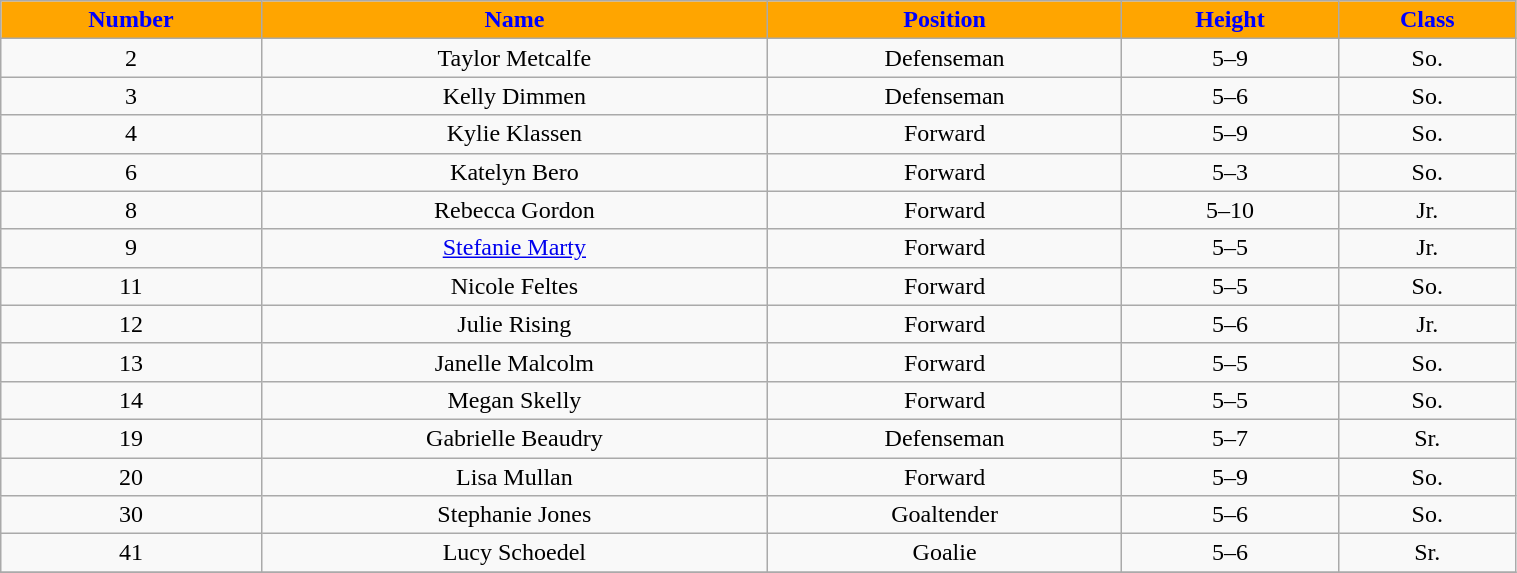<table class="wikitable" width="80%">
<tr align="center"  style=" background:orange;color:blue;">
<td><strong>Number</strong></td>
<td><strong>Name</strong></td>
<td><strong>Position</strong></td>
<td><strong>Height</strong></td>
<td><strong>Class</strong></td>
</tr>
<tr align="center" bgcolor="">
<td>2</td>
<td>Taylor Metcalfe</td>
<td>Defenseman</td>
<td>5–9</td>
<td>So.</td>
</tr>
<tr align="center" bgcolor="">
<td>3</td>
<td>Kelly Dimmen</td>
<td>Defenseman</td>
<td>5–6</td>
<td>So.</td>
</tr>
<tr align="center" bgcolor="">
<td>4</td>
<td>Kylie Klassen</td>
<td>Forward</td>
<td>5–9</td>
<td>So.</td>
</tr>
<tr align="center" bgcolor="">
<td>6</td>
<td>Katelyn Bero</td>
<td>Forward</td>
<td>5–3</td>
<td>So.</td>
</tr>
<tr align="center" bgcolor="">
<td>8</td>
<td>Rebecca Gordon</td>
<td>Forward</td>
<td>5–10</td>
<td>Jr.</td>
</tr>
<tr align="center" bgcolor="">
<td>9</td>
<td><a href='#'>Stefanie Marty</a></td>
<td>Forward</td>
<td>5–5</td>
<td>Jr.</td>
</tr>
<tr align="center" bgcolor="">
<td>11</td>
<td>Nicole Feltes</td>
<td>Forward</td>
<td>5–5</td>
<td>So.</td>
</tr>
<tr align="center" bgcolor="">
<td>12</td>
<td>Julie Rising</td>
<td>Forward</td>
<td>5–6</td>
<td>Jr.</td>
</tr>
<tr align="center" bgcolor="">
<td>13</td>
<td>Janelle Malcolm</td>
<td>Forward</td>
<td>5–5</td>
<td>So.</td>
</tr>
<tr align="center" bgcolor="">
<td>14</td>
<td>Megan Skelly</td>
<td>Forward</td>
<td>5–5</td>
<td>So.</td>
</tr>
<tr align="center" bgcolor="">
<td>19</td>
<td>Gabrielle Beaudry</td>
<td>Defenseman</td>
<td>5–7</td>
<td>Sr.</td>
</tr>
<tr align="center" bgcolor="">
<td>20</td>
<td>Lisa Mullan</td>
<td>Forward</td>
<td>5–9</td>
<td>So.</td>
</tr>
<tr align="center" bgcolor="">
<td>30</td>
<td>Stephanie Jones</td>
<td>Goaltender</td>
<td>5–6</td>
<td>So.</td>
</tr>
<tr align="center" bgcolor="">
<td>41</td>
<td>Lucy Schoedel</td>
<td>Goalie</td>
<td>5–6</td>
<td>Sr.</td>
</tr>
<tr align="center" bgcolor="">
</tr>
</table>
